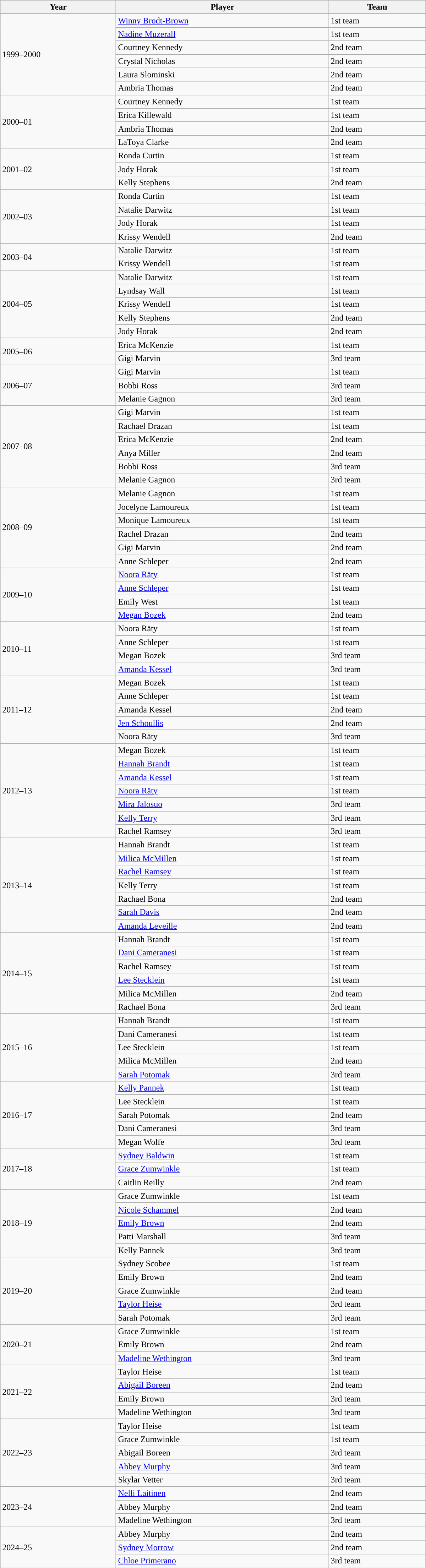<table class="wikitable" style="width: 50em">
<tr>
<th>Year</th>
<th>Player</th>
<th>Team</th>
</tr>
<tr>
<td rowspan="6">1999–2000</td>
<td><a href='#'>Winny Brodt-Brown</a></td>
<td>1st team</td>
</tr>
<tr>
<td><a href='#'>Nadine Muzerall</a></td>
<td>1st team</td>
</tr>
<tr>
<td>Courtney Kennedy</td>
<td>2nd team</td>
</tr>
<tr>
<td>Crystal Nicholas</td>
<td>2nd team</td>
</tr>
<tr>
<td>Laura Slominski</td>
<td>2nd team</td>
</tr>
<tr>
<td>Ambria Thomas</td>
<td>2nd team</td>
</tr>
<tr>
<td rowspan="4">2000–01</td>
<td>Courtney Kennedy</td>
<td>1st team</td>
</tr>
<tr>
<td>Erica Killewald</td>
<td>1st team</td>
</tr>
<tr>
<td>Ambria Thomas</td>
<td>2nd team</td>
</tr>
<tr>
<td>LaToya Clarke</td>
<td>2nd team</td>
</tr>
<tr>
<td rowspan="3">2001–02</td>
<td>Ronda Curtin</td>
<td>1st team</td>
</tr>
<tr>
<td>Jody Horak</td>
<td>1st team</td>
</tr>
<tr>
<td>Kelly Stephens</td>
<td>2nd team</td>
</tr>
<tr>
<td rowspan="4">2002–03</td>
<td>Ronda Curtin</td>
<td>1st team</td>
</tr>
<tr>
<td>Natalie Darwitz</td>
<td>1st team</td>
</tr>
<tr>
<td>Jody Horak</td>
<td>1st team</td>
</tr>
<tr>
<td>Krissy Wendell</td>
<td>2nd team</td>
</tr>
<tr>
<td rowspan="2">2003–04</td>
<td>Natalie Darwitz</td>
<td>1st team</td>
</tr>
<tr>
<td>Krissy Wendell</td>
<td>1st team</td>
</tr>
<tr>
<td rowspan="5">2004–05</td>
<td>Natalie Darwitz</td>
<td>1st team</td>
</tr>
<tr>
<td>Lyndsay Wall</td>
<td>1st team</td>
</tr>
<tr>
<td>Krissy Wendell</td>
<td>1st team</td>
</tr>
<tr>
<td>Kelly Stephens</td>
<td>2nd team</td>
</tr>
<tr>
<td>Jody Horak</td>
<td>2nd team</td>
</tr>
<tr>
<td rowspan="2">2005–06</td>
<td>Erica McKenzie</td>
<td>1st team</td>
</tr>
<tr>
<td>Gigi Marvin</td>
<td>3rd team</td>
</tr>
<tr>
<td rowspan="3">2006–07</td>
<td>Gigi Marvin</td>
<td>1st team</td>
</tr>
<tr>
<td>Bobbi Ross</td>
<td>3rd team</td>
</tr>
<tr>
<td>Melanie Gagnon</td>
<td>3rd team</td>
</tr>
<tr>
<td rowspan="6">2007–08</td>
<td>Gigi Marvin</td>
<td>1st team</td>
</tr>
<tr>
<td>Rachael Drazan</td>
<td>1st team</td>
</tr>
<tr>
<td>Erica McKenzie</td>
<td>2nd team</td>
</tr>
<tr>
<td>Anya Miller</td>
<td>2nd team</td>
</tr>
<tr>
<td>Bobbi Ross</td>
<td>3rd team</td>
</tr>
<tr>
<td>Melanie Gagnon</td>
<td>3rd team</td>
</tr>
<tr>
<td rowspan="6">2008–09</td>
<td>Melanie Gagnon</td>
<td>1st team</td>
</tr>
<tr>
<td>Jocelyne Lamoureux</td>
<td>1st team</td>
</tr>
<tr>
<td>Monique Lamoureux</td>
<td>1st team</td>
</tr>
<tr>
<td>Rachel Drazan</td>
<td>2nd team</td>
</tr>
<tr>
<td>Gigi Marvin</td>
<td>2nd team</td>
</tr>
<tr>
<td>Anne Schleper</td>
<td>2nd team</td>
</tr>
<tr>
<td rowspan="4">2009–10</td>
<td><a href='#'>Noora Räty</a></td>
<td>1st team</td>
</tr>
<tr>
<td><a href='#'>Anne Schleper</a></td>
<td>1st team</td>
</tr>
<tr>
<td>Emily West</td>
<td>1st team</td>
</tr>
<tr>
<td><a href='#'>Megan Bozek</a></td>
<td>2nd team</td>
</tr>
<tr>
<td rowspan="4">2010–11</td>
<td>Noora Räty</td>
<td>1st team</td>
</tr>
<tr>
<td>Anne Schleper</td>
<td>1st team</td>
</tr>
<tr>
<td>Megan Bozek</td>
<td>3rd team</td>
</tr>
<tr>
<td><a href='#'>Amanda Kessel</a></td>
<td>3rd team</td>
</tr>
<tr>
<td rowspan="5">2011–12</td>
<td>Megan Bozek</td>
<td>1st team</td>
</tr>
<tr>
<td>Anne Schleper</td>
<td>1st team</td>
</tr>
<tr>
<td>Amanda Kessel</td>
<td>2nd team</td>
</tr>
<tr>
<td><a href='#'>Jen Schoullis</a></td>
<td>2nd team</td>
</tr>
<tr>
<td>Noora Räty</td>
<td>3rd team</td>
</tr>
<tr>
<td rowspan="7">2012–13</td>
<td>Megan Bozek</td>
<td>1st team</td>
</tr>
<tr>
<td><a href='#'>Hannah Brandt</a></td>
<td>1st team</td>
</tr>
<tr>
<td><a href='#'>Amanda Kessel</a></td>
<td>1st team</td>
</tr>
<tr>
<td><a href='#'>Noora Räty</a></td>
<td>1st team</td>
</tr>
<tr>
<td><a href='#'>Mira Jalosuo</a></td>
<td>3rd team</td>
</tr>
<tr>
<td><a href='#'>Kelly Terry</a></td>
<td>3rd team</td>
</tr>
<tr>
<td>Rachel Ramsey</td>
<td>3rd team</td>
</tr>
<tr>
<td rowspan="7">2013–14</td>
<td>Hannah Brandt</td>
<td>1st team</td>
</tr>
<tr>
<td><a href='#'>Milica McMillen</a></td>
<td>1st team</td>
</tr>
<tr>
<td><a href='#'>Rachel Ramsey</a></td>
<td>1st team</td>
</tr>
<tr>
<td>Kelly Terry</td>
<td>1st team</td>
</tr>
<tr>
<td>Rachael Bona</td>
<td>2nd team</td>
</tr>
<tr>
<td><a href='#'>Sarah Davis</a></td>
<td>2nd team</td>
</tr>
<tr>
<td><a href='#'>Amanda Leveille</a></td>
<td>2nd team</td>
</tr>
<tr>
<td rowspan="6">2014–15</td>
<td>Hannah Brandt</td>
<td>1st team</td>
</tr>
<tr>
<td><a href='#'>Dani Cameranesi</a></td>
<td>1st team</td>
</tr>
<tr>
<td>Rachel Ramsey</td>
<td>1st team</td>
</tr>
<tr>
<td><a href='#'>Lee Stecklein</a></td>
<td>1st team</td>
</tr>
<tr>
<td>Milica McMillen</td>
<td>2nd team</td>
</tr>
<tr>
<td>Rachael Bona</td>
<td>3rd team</td>
</tr>
<tr>
<td rowspan="5">2015–16</td>
<td>Hannah Brandt</td>
<td>1st team</td>
</tr>
<tr>
<td>Dani Cameranesi</td>
<td>1st team</td>
</tr>
<tr>
<td>Lee Stecklein</td>
<td>1st team</td>
</tr>
<tr>
<td>Milica McMillen</td>
<td>2nd team</td>
</tr>
<tr>
<td><a href='#'>Sarah Potomak</a></td>
<td>3rd team</td>
</tr>
<tr>
<td rowspan="5">2016–17</td>
<td><a href='#'>Kelly Pannek</a></td>
<td>1st team</td>
</tr>
<tr>
<td>Lee Stecklein</td>
<td>1st team</td>
</tr>
<tr>
<td>Sarah Potomak</td>
<td>2nd team</td>
</tr>
<tr>
<td>Dani Cameranesi</td>
<td>3rd team</td>
</tr>
<tr>
<td>Megan Wolfe</td>
<td>3rd team</td>
</tr>
<tr>
<td rowspan="3">2017–18</td>
<td><a href='#'>Sydney Baldwin</a></td>
<td>1st team</td>
</tr>
<tr>
<td><a href='#'>Grace Zumwinkle</a></td>
<td>1st team</td>
</tr>
<tr>
<td>Caitlin Reilly</td>
<td>2nd team</td>
</tr>
<tr>
<td rowspan="5">2018–19</td>
<td>Grace Zumwinkle</td>
<td>1st team</td>
</tr>
<tr>
<td><a href='#'>Nicole Schammel</a></td>
<td>2nd team</td>
</tr>
<tr>
<td><a href='#'>Emily Brown</a></td>
<td>2nd team</td>
</tr>
<tr>
<td>Patti Marshall</td>
<td>3rd team</td>
</tr>
<tr>
<td>Kelly Pannek</td>
<td>3rd team</td>
</tr>
<tr>
<td rowspan="5">2019–20</td>
<td>Sydney Scobee</td>
<td>1st team</td>
</tr>
<tr>
<td>Emily Brown</td>
<td>2nd team</td>
</tr>
<tr>
<td>Grace Zumwinkle</td>
<td>2nd team</td>
</tr>
<tr>
<td><a href='#'>Taylor Heise</a></td>
<td>3rd team</td>
</tr>
<tr>
<td>Sarah Potomak</td>
<td>3rd team</td>
</tr>
<tr>
<td rowspan="3">2020–21</td>
<td>Grace Zumwinkle</td>
<td>1st team</td>
</tr>
<tr>
<td>Emily Brown</td>
<td>2nd team</td>
</tr>
<tr>
<td><a href='#'>Madeline Wethington</a></td>
<td>3rd team</td>
</tr>
<tr>
<td rowspan="4">2021–22</td>
<td>Taylor Heise</td>
<td>1st team</td>
</tr>
<tr>
<td><a href='#'>Abigail Boreen</a></td>
<td>2nd team</td>
</tr>
<tr>
<td>Emily Brown</td>
<td>3rd team</td>
</tr>
<tr>
<td>Madeline Wethington</td>
<td>3rd team</td>
</tr>
<tr>
<td rowspan="5">2022–23</td>
<td>Taylor Heise</td>
<td>1st team</td>
</tr>
<tr>
<td>Grace Zumwinkle</td>
<td>1st team</td>
</tr>
<tr>
<td>Abigail Boreen</td>
<td>3rd team</td>
</tr>
<tr>
<td><a href='#'>Abbey Murphy</a></td>
<td>3rd team</td>
</tr>
<tr>
<td>Skylar Vetter</td>
<td>3rd team</td>
</tr>
<tr>
<td rowspan="3">2023–24</td>
<td><a href='#'>Nelli Laitinen</a></td>
<td>2nd team</td>
</tr>
<tr>
<td>Abbey Murphy</td>
<td>2nd team</td>
</tr>
<tr>
<td>Madeline Wethington</td>
<td>3rd team</td>
</tr>
<tr>
<td rowspan="3">2024–25</td>
<td>Abbey Murphy</td>
<td>2nd team</td>
</tr>
<tr>
<td><a href='#'>Sydney Morrow</a></td>
<td>2nd team</td>
</tr>
<tr>
<td><a href='#'>Chloe Primerano</a></td>
<td>3rd team</td>
</tr>
</table>
